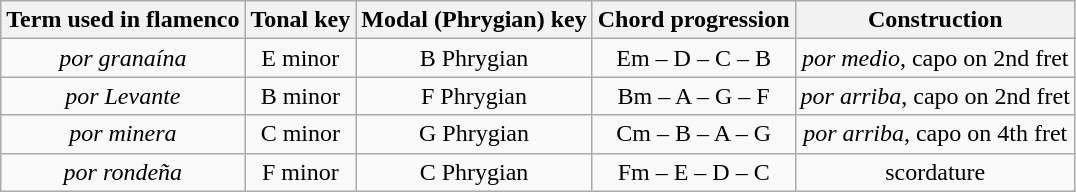<table class="wikitable" style="text-align:center">
<tr>
<th>Term used in flamenco</th>
<th>Tonal key</th>
<th>Modal (Phrygian) key</th>
<th>Chord progression</th>
<th>Construction</th>
</tr>
<tr>
<td><em>por granaína</em></td>
<td>E minor</td>
<td>B Phrygian</td>
<td>Em – D – C – B</td>
<td><em>por medio</em>, capo on 2nd fret</td>
</tr>
<tr>
<td><em>por Levante</em></td>
<td>B minor</td>
<td>F Phrygian</td>
<td>Bm – A – G – F</td>
<td><em>por arriba</em>, capo on 2nd fret</td>
</tr>
<tr>
<td><em>por minera</em></td>
<td>C minor</td>
<td>G Phrygian</td>
<td>Cm – B – A – G</td>
<td><em>por arriba</em>, capo on 4th fret</td>
</tr>
<tr>
<td><em>por rondeña</em></td>
<td>F minor</td>
<td>C Phrygian</td>
<td>Fm – E – D – C</td>
<td>scordature</td>
</tr>
</table>
